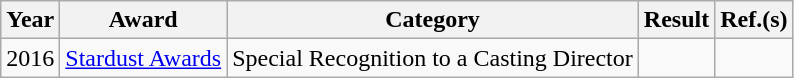<table class="wikitable">
<tr>
<th>Year</th>
<th>Award</th>
<th>Category</th>
<th>Result</th>
<th>Ref.(s)</th>
</tr>
<tr>
<td>2016</td>
<td><a href='#'>Stardust Awards</a></td>
<td>Special Recognition to a Casting Director</td>
<td></td>
<td></td>
</tr>
</table>
